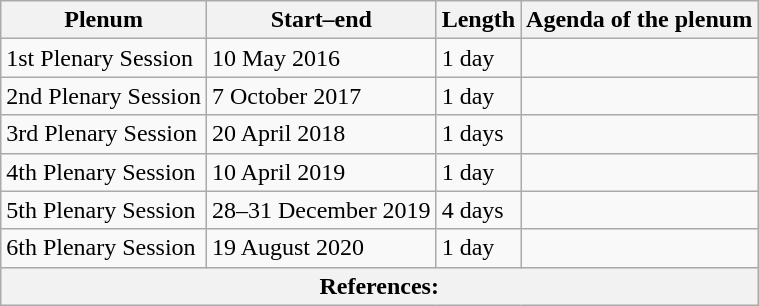<table class="wikitable">
<tr>
<th scope="col">Plenum</th>
<th scope="col">Start–end</th>
<th scope="col">Length</th>
<th scope="col">Agenda of the plenum</th>
</tr>
<tr>
<td>1st Plenary Session</td>
<td>10 May 2016</td>
<td>1 day</td>
<td></td>
</tr>
<tr>
<td>2nd Plenary Session</td>
<td>7 October 2017</td>
<td>1 day</td>
<td></td>
</tr>
<tr>
<td>3rd Plenary Session</td>
<td>20 April 2018</td>
<td>1 days</td>
<td></td>
</tr>
<tr>
<td>4th Plenary Session</td>
<td>10 April 2019</td>
<td>1 day</td>
<td></td>
</tr>
<tr>
<td>5th Plenary Session</td>
<td>28–31 December 2019</td>
<td>4 days</td>
<td></td>
</tr>
<tr>
<td>6th Plenary Session</td>
<td>19 August 2020</td>
<td>1 day</td>
<td></td>
</tr>
<tr>
<th colspan="4" unsortable><strong>References:</strong><br></th>
</tr>
</table>
